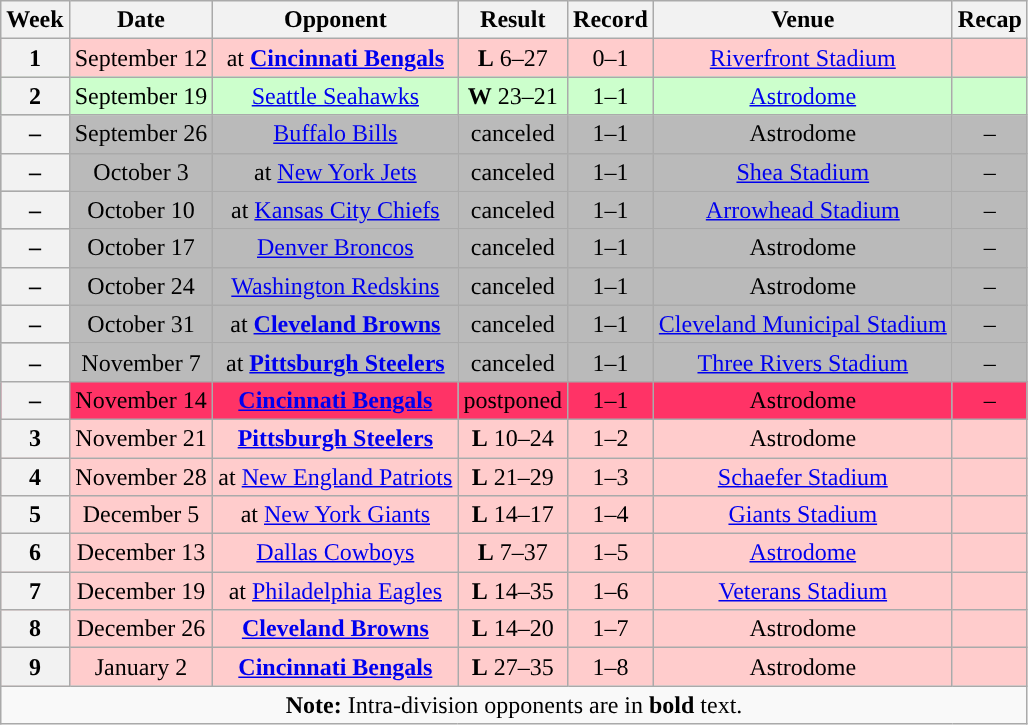<table class="wikitable" style="text-align:center">
<tr>
<th>Week</th>
<th>Date</th>
<th>Opponent</th>
<th>Result</th>
<th>Record</th>
<th>Venue</th>
<th>Recap</th>
</tr>
<tr style="background: #fcc;">
<th>1</th>
<td>September 12</td>
<td>at <strong><a href='#'>Cincinnati Bengals</a></strong></td>
<td><strong>L</strong> 6–27</td>
<td>0–1</td>
<td><a href='#'>Riverfront Stadium</a></td>
<td></td>
</tr>
<tr style="background: #cfc;">
<th>2</th>
<td>September 19</td>
<td><a href='#'>Seattle Seahawks</a></td>
<td><strong>W</strong> 23–21</td>
<td>1–1</td>
<td><a href='#'>Astrodome</a></td>
<td></td>
</tr>
<tr style="background:#bababa">
<th>–</th>
<td>September 26</td>
<td><a href='#'>Buffalo Bills</a></td>
<td>canceled</td>
<td>1–1</td>
<td>Astrodome</td>
<td>–</td>
</tr>
<tr style="background:#bababa">
<th>–</th>
<td>October 3</td>
<td>at <a href='#'>New York Jets</a></td>
<td>canceled</td>
<td>1–1</td>
<td><a href='#'>Shea Stadium</a></td>
<td>–</td>
</tr>
<tr style="background:#bababa">
<th>–</th>
<td>October 10</td>
<td>at <a href='#'>Kansas City Chiefs</a></td>
<td>canceled</td>
<td>1–1</td>
<td><a href='#'>Arrowhead Stadium</a></td>
<td>–</td>
</tr>
<tr style="background:#bababa">
<th>–</th>
<td>October 17</td>
<td><a href='#'>Denver Broncos</a></td>
<td>canceled</td>
<td>1–1</td>
<td>Astrodome</td>
<td>–</td>
</tr>
<tr style="background:#bababa">
<th>–</th>
<td>October 24</td>
<td><a href='#'>Washington Redskins</a></td>
<td>canceled</td>
<td>1–1</td>
<td>Astrodome</td>
<td>–</td>
</tr>
<tr style="background:#bababa">
<th>–</th>
<td>October 31</td>
<td>at <strong><a href='#'>Cleveland Browns</a></strong></td>
<td>canceled</td>
<td>1–1</td>
<td><a href='#'>Cleveland Municipal Stadium</a></td>
<td>–</td>
</tr>
<tr style="background:#bababa">
<th>–</th>
<td>November 7</td>
<td>at <strong><a href='#'>Pittsburgh Steelers</a></strong></td>
<td>canceled</td>
<td>1–1</td>
<td><a href='#'>Three Rivers Stadium</a></td>
<td>–</td>
</tr>
<tr style="background:#F36;">
<th>–</th>
<td>November 14</td>
<td><strong><a href='#'>Cincinnati Bengals</a></strong></td>
<td>postponed</td>
<td>1–1</td>
<td>Astrodome</td>
<td>–</td>
</tr>
<tr style="background: #fcc;">
<th>3</th>
<td>November 21</td>
<td><strong><a href='#'>Pittsburgh Steelers</a></strong></td>
<td><strong>L</strong> 10–24</td>
<td>1–2</td>
<td>Astrodome</td>
<td></td>
</tr>
<tr style="background: #fcc;">
<th>4</th>
<td>November 28</td>
<td>at <a href='#'>New England Patriots</a></td>
<td><strong>L</strong>  21–29</td>
<td>1–3</td>
<td><a href='#'>Schaefer Stadium</a></td>
<td></td>
</tr>
<tr style="background: #fcc;">
<th>5</th>
<td>December 5</td>
<td>at <a href='#'>New York Giants</a></td>
<td><strong>L</strong> 14–17</td>
<td>1–4</td>
<td><a href='#'>Giants Stadium</a></td>
<td></td>
</tr>
<tr style="background: #fcc;">
<th>6</th>
<td>December 13</td>
<td><a href='#'>Dallas Cowboys</a></td>
<td><strong>L</strong> 7–37</td>
<td>1–5</td>
<td><a href='#'>Astrodome</a></td>
<td></td>
</tr>
<tr style="background: #fcc;">
<th>7</th>
<td>December 19</td>
<td>at <a href='#'>Philadelphia Eagles</a></td>
<td><strong>L</strong> 14–35</td>
<td>1–6</td>
<td><a href='#'>Veterans Stadium</a></td>
<td></td>
</tr>
<tr style="background: #fcc;">
<th>8</th>
<td>December 26</td>
<td><strong><a href='#'>Cleveland Browns</a></strong></td>
<td><strong>L</strong> 14–20</td>
<td>1–7</td>
<td>Astrodome</td>
<td></td>
</tr>
<tr style="background: #fcc;">
<th>9</th>
<td>January 2</td>
<td><strong><a href='#'>Cincinnati Bengals</a></strong></td>
<td><strong>L</strong> 27–35</td>
<td>1–8</td>
<td>Astrodome</td>
<td></td>
</tr>
<tr>
<td colspan="7"><strong>Note:</strong> Intra-division opponents are in <strong>bold</strong> text.</td>
</tr>
</table>
